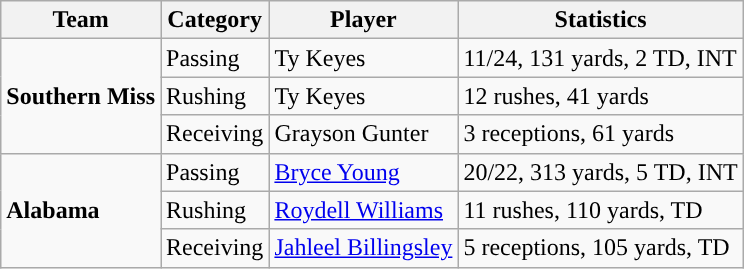<table class="wikitable" style="float: left;">
<tr>
<th>Team</th>
<th>Category</th>
<th>Player</th>
<th>Statistics</th>
</tr>
<tr>
<td rowspan=3><strong>Southern Miss</strong></td>
<td>Passing</td>
<td>Ty Keyes</td>
<td>11/24, 131 yards, 2 TD, INT</td>
</tr>
<tr>
<td>Rushing</td>
<td>Ty Keyes</td>
<td>12 rushes, 41 yards</td>
</tr>
<tr>
<td>Receiving</td>
<td>Grayson Gunter</td>
<td>3 receptions, 61 yards</td>
</tr>
<tr>
<td rowspan=3><strong>Alabama</strong></td>
<td>Passing</td>
<td><a href='#'>Bryce Young</a></td>
<td>20/22, 313 yards, 5 TD, INT</td>
</tr>
<tr>
<td>Rushing</td>
<td><a href='#'>Roydell Williams</a></td>
<td>11 rushes, 110 yards, TD</td>
</tr>
<tr>
<td>Receiving</td>
<td><a href='#'>Jahleel Billingsley</a></td>
<td>5 receptions, 105 yards, TD</td>
</tr>
</table>
